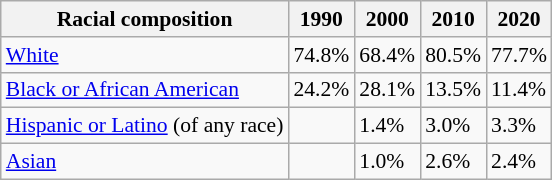<table class="wikitable sortable collapsible" style="font-size: 90%;">
<tr>
<th>Racial composition</th>
<th>1990</th>
<th>2000</th>
<th>2010</th>
<th>2020</th>
</tr>
<tr>
<td><a href='#'>White</a></td>
<td>74.8%</td>
<td>68.4%</td>
<td>80.5%</td>
<td>77.7%</td>
</tr>
<tr>
<td><a href='#'>Black or African American</a></td>
<td>24.2%</td>
<td>28.1%</td>
<td>13.5%</td>
<td>11.4%</td>
</tr>
<tr>
<td><a href='#'>Hispanic or Latino</a> (of any race)</td>
<td></td>
<td>1.4%</td>
<td>3.0%</td>
<td>3.3%</td>
</tr>
<tr>
<td><a href='#'>Asian</a></td>
<td></td>
<td>1.0%</td>
<td>2.6%</td>
<td>2.4%</td>
</tr>
</table>
